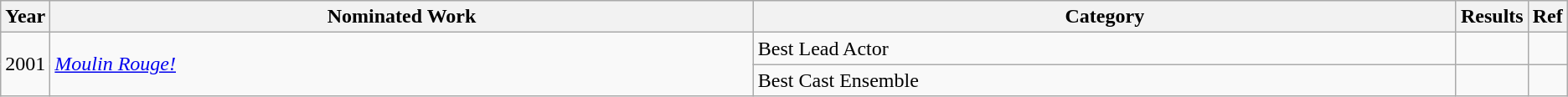<table class="wikitable">
<tr>
<th scope="col" style="width:1em;">Year</th>
<th scope="col" style="width:35em;">Nominated Work</th>
<th scope="col" style="width:35em;">Category</th>
<th scope="col" style="width:1em;">Results</th>
<th scope="col" style="width:1em;">Ref</th>
</tr>
<tr>
<td rowspan="2">2001</td>
<td rowspan="2"><em><a href='#'>Moulin Rouge!</a></em></td>
<td>Best Lead Actor</td>
<td></td>
<td></td>
</tr>
<tr>
<td>Best Cast Ensemble</td>
<td></td>
<td></td>
</tr>
</table>
